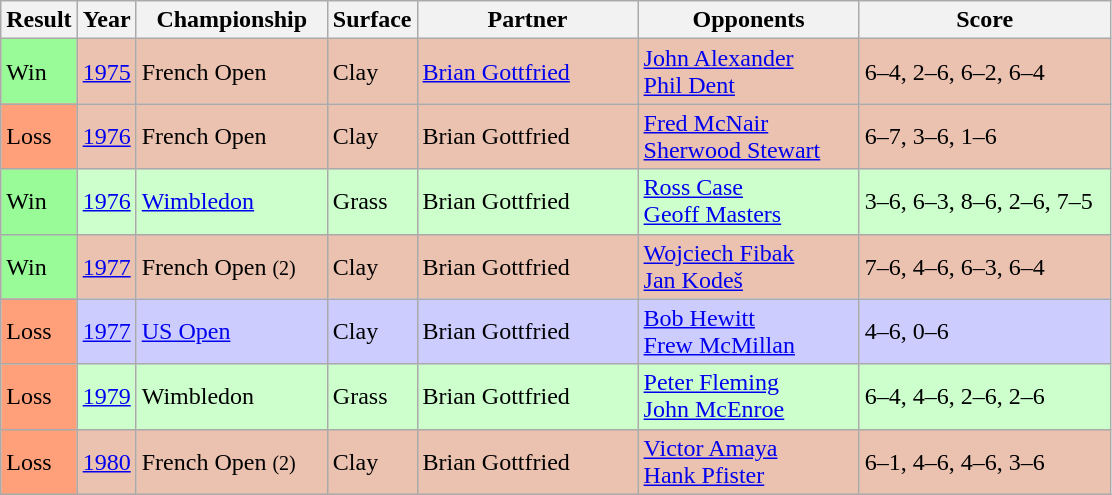<table class="sortable wikitable">
<tr>
<th style="width:40px">Result</th>
<th style="width:30px">Year</th>
<th style="width:120px">Championship</th>
<th style="width:50px">Surface</th>
<th style="width:140px">Partner</th>
<th style="width:140px">Opponents</th>
<th style="width:160px" class="unsortable">Score</th>
</tr>
<tr style="background:#ebc2af;">
<td style="background:#98fb98;">Win</td>
<td><a href='#'>1975</a></td>
<td>French Open</td>
<td>Clay</td>
<td> <a href='#'>Brian Gottfried</a></td>
<td> <a href='#'>John Alexander</a><br> <a href='#'>Phil Dent</a></td>
<td>6–4, 2–6, 6–2, 6–4</td>
</tr>
<tr style="background:#ebc2af;">
<td style="background:#ffa07a;">Loss</td>
<td><a href='#'>1976</a></td>
<td>French Open</td>
<td>Clay</td>
<td> Brian Gottfried</td>
<td> <a href='#'>Fred McNair</a><br> <a href='#'>Sherwood Stewart</a></td>
<td>6–7, 3–6, 1–6</td>
</tr>
<tr style="background:#ccffcc;">
<td style="background:#98fb98;">Win</td>
<td><a href='#'>1976</a></td>
<td><a href='#'>Wimbledon</a></td>
<td>Grass</td>
<td> Brian Gottfried</td>
<td> <a href='#'>Ross Case</a><br> <a href='#'>Geoff Masters</a></td>
<td>3–6, 6–3, 8–6, 2–6, 7–5</td>
</tr>
<tr style="background:#ebc2af;">
<td style="background:#98fb98;">Win</td>
<td><a href='#'>1977</a></td>
<td>French Open <small>(2)</small></td>
<td>Clay</td>
<td> Brian Gottfried</td>
<td> <a href='#'>Wojciech Fibak</a><br> <a href='#'>Jan Kodeš</a></td>
<td>7–6, 4–6, 6–3, 6–4</td>
</tr>
<tr style="background:#ccccff;">
<td style="background:#ffa07a;">Loss</td>
<td><a href='#'>1977</a></td>
<td><a href='#'>US Open</a></td>
<td>Clay</td>
<td> Brian Gottfried</td>
<td> <a href='#'>Bob Hewitt</a><br> <a href='#'>Frew McMillan</a></td>
<td>4–6, 0–6</td>
</tr>
<tr style="background:#ccffcc;">
<td style="background:#ffa07a;">Loss</td>
<td><a href='#'>1979</a></td>
<td>Wimbledon</td>
<td>Grass</td>
<td> Brian Gottfried</td>
<td> <a href='#'>Peter Fleming</a><br> <a href='#'>John McEnroe</a></td>
<td>6–4, 4–6, 2–6, 2–6</td>
</tr>
<tr style="background:#ebc2af;">
<td style="background:#ffa07a;">Loss</td>
<td><a href='#'>1980</a></td>
<td>French Open <small>(2)</small></td>
<td>Clay</td>
<td> Brian Gottfried</td>
<td> <a href='#'>Victor Amaya</a><br> <a href='#'>Hank Pfister</a></td>
<td>6–1, 4–6, 4–6, 3–6</td>
</tr>
</table>
